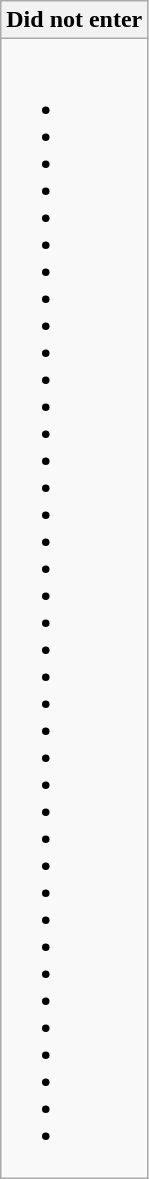<table class="wikitable collapsible collapsed">
<tr>
<th>Did not enter</th>
</tr>
<tr>
<td><br><ul><li></li><li></li><li></li><li></li><li></li><li></li><li></li><li></li><li></li><li></li><li></li><li></li><li></li><li></li><li></li><li></li><li></li><li></li><li></li><li></li><li></li><li></li><li></li><li></li><li></li><li></li><li></li><li></li><li></li><li></li><li></li><li></li><li></li><li></li><li></li><li></li><li></li><li></li><li></li></ul></td>
</tr>
</table>
